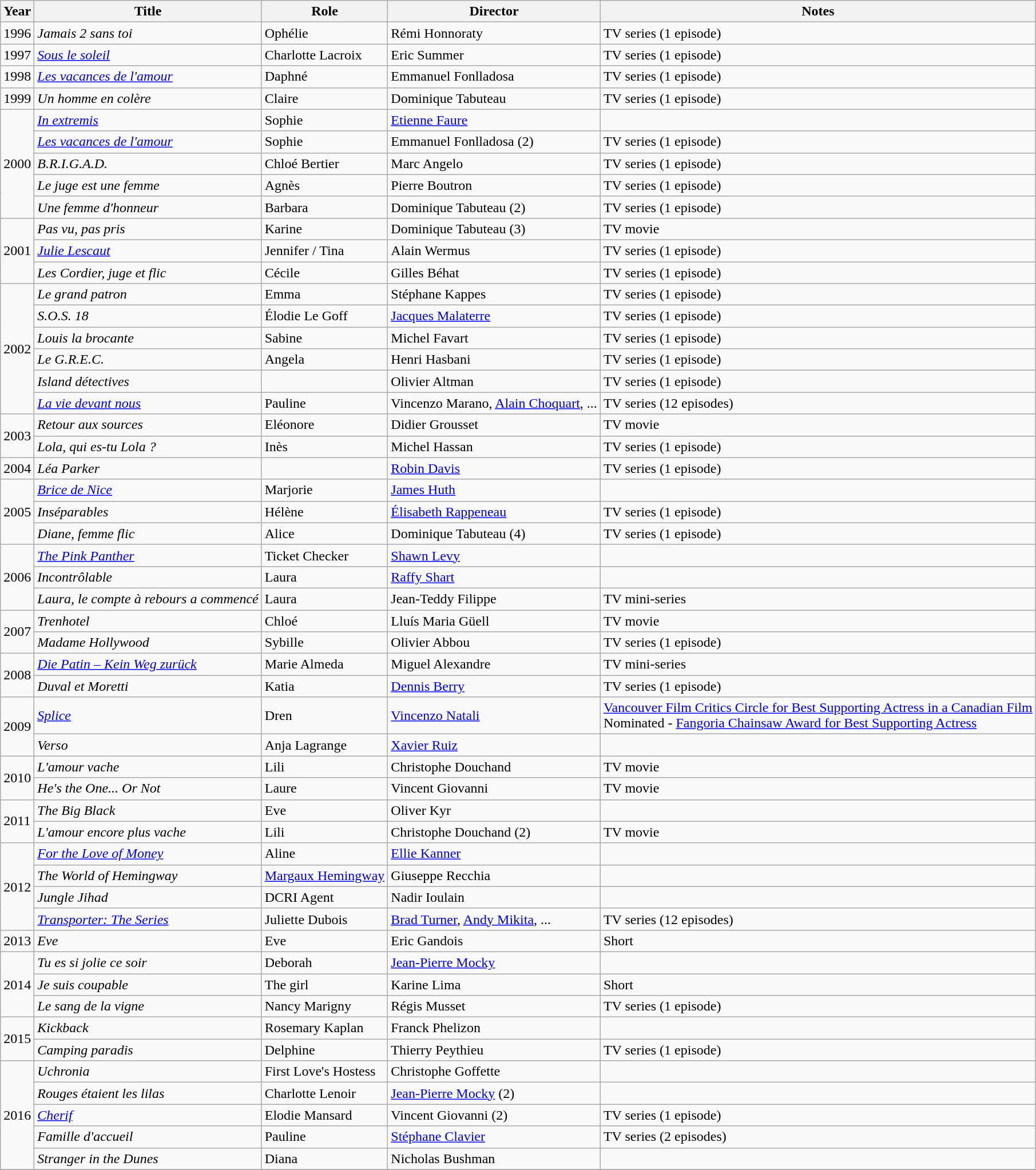<table class="wikitable">
<tr>
<th>Year</th>
<th>Title</th>
<th>Role</th>
<th>Director</th>
<th>Notes</th>
</tr>
<tr>
<td rowspan=1>1996</td>
<td><em>Jamais 2 sans toi</em></td>
<td>Ophélie</td>
<td>Rémi Honnoraty</td>
<td>TV series (1 episode)</td>
</tr>
<tr>
<td rowspan=1>1997</td>
<td><em><a href='#'>Sous le soleil</a></em></td>
<td>Charlotte Lacroix</td>
<td>Eric Summer</td>
<td>TV series (1 episode)</td>
</tr>
<tr>
<td rowspan=1>1998</td>
<td><em><a href='#'>Les vacances de l'amour</a></em></td>
<td>Daphné</td>
<td>Emmanuel Fonlladosa</td>
<td>TV series (1 episode)</td>
</tr>
<tr>
<td rowspan=1>1999</td>
<td><em>Un homme en colère</em></td>
<td>Claire</td>
<td>Dominique Tabuteau</td>
<td>TV series (1 episode)</td>
</tr>
<tr>
<td rowspan=5>2000</td>
<td><em><a href='#'>In extremis</a></em></td>
<td>Sophie</td>
<td><a href='#'>Etienne Faure</a></td>
<td></td>
</tr>
<tr>
<td><em><a href='#'>Les vacances de l'amour</a></em></td>
<td>Sophie</td>
<td>Emmanuel Fonlladosa (2)</td>
<td>TV series (1 episode)</td>
</tr>
<tr>
<td><em>B.R.I.G.A.D.</em></td>
<td>Chloé Bertier</td>
<td>Marc Angelo</td>
<td>TV series (1 episode)</td>
</tr>
<tr>
<td><em>Le juge est une femme</em></td>
<td>Agnès</td>
<td>Pierre Boutron</td>
<td>TV series (1 episode)</td>
</tr>
<tr>
<td><em>Une femme d'honneur</em></td>
<td>Barbara</td>
<td>Dominique Tabuteau (2)</td>
<td>TV series (1 episode)</td>
</tr>
<tr>
<td rowspan=3>2001</td>
<td><em>Pas vu, pas pris</em></td>
<td>Karine</td>
<td>Dominique Tabuteau (3)</td>
<td>TV movie</td>
</tr>
<tr>
<td><em><a href='#'>Julie Lescaut</a></em></td>
<td>Jennifer / Tina</td>
<td>Alain Wermus</td>
<td>TV series (1 episode)</td>
</tr>
<tr>
<td><em>Les Cordier, juge et flic</em></td>
<td>Cécile</td>
<td>Gilles Béhat</td>
<td>TV series (1 episode)</td>
</tr>
<tr>
<td rowspan=6>2002</td>
<td><em>Le grand patron</em></td>
<td>Emma</td>
<td>Stéphane Kappes</td>
<td>TV series (1 episode)</td>
</tr>
<tr>
<td><em>S.O.S. 18</em></td>
<td>Élodie Le Goff</td>
<td><a href='#'>Jacques Malaterre</a></td>
<td>TV series (1 episode)</td>
</tr>
<tr>
<td><em>Louis la brocante</em></td>
<td>Sabine</td>
<td>Michel Favart</td>
<td>TV series (1 episode)</td>
</tr>
<tr>
<td><em>Le G.R.E.C. </em></td>
<td>Angela</td>
<td>Henri Hasbani</td>
<td>TV series (1 episode)</td>
</tr>
<tr>
<td><em>Island détectives</em></td>
<td></td>
<td>Olivier Altman</td>
<td>TV series (1 episode)</td>
</tr>
<tr>
<td><em><a href='#'>La vie devant nous</a></em></td>
<td>Pauline</td>
<td>Vincenzo Marano, <a href='#'>Alain Choquart</a>, ...</td>
<td>TV series (12 episodes)</td>
</tr>
<tr>
<td rowspan=2>2003</td>
<td><em>Retour aux sources</em></td>
<td>Eléonore</td>
<td>Didier Grousset</td>
<td>TV movie</td>
</tr>
<tr>
<td><em>Lola, qui es-tu Lola ?</em></td>
<td>Inès</td>
<td>Michel Hassan</td>
<td>TV series (1 episode)</td>
</tr>
<tr>
<td rowspan=1>2004</td>
<td><em>Léa Parker</em></td>
<td></td>
<td><a href='#'>Robin Davis</a></td>
<td>TV series (1 episode)</td>
</tr>
<tr>
<td rowspan=3>2005</td>
<td><em><a href='#'>Brice de Nice</a></em></td>
<td>Marjorie</td>
<td><a href='#'>James Huth</a></td>
<td></td>
</tr>
<tr>
<td><em>Inséparables</em></td>
<td>Hélène</td>
<td><a href='#'>Élisabeth Rappeneau</a></td>
<td>TV series (1 episode)</td>
</tr>
<tr>
<td><em>Diane, femme flic</em></td>
<td>Alice</td>
<td>Dominique Tabuteau (4)</td>
<td>TV series (1 episode)</td>
</tr>
<tr>
<td rowspan=3>2006</td>
<td><em><a href='#'>The Pink Panther</a></em></td>
<td>Ticket Checker</td>
<td><a href='#'>Shawn Levy</a></td>
<td></td>
</tr>
<tr>
<td><em>Incontrôlable</em></td>
<td>Laura</td>
<td><a href='#'>Raffy Shart</a></td>
<td></td>
</tr>
<tr>
<td><em>Laura, le compte à rebours a commencé</em></td>
<td>Laura</td>
<td>Jean-Teddy Filippe</td>
<td>TV mini-series</td>
</tr>
<tr>
<td rowspan=2>2007</td>
<td><em>Trenhotel</em></td>
<td>Chloé</td>
<td>Lluís Maria Güell</td>
<td>TV movie</td>
</tr>
<tr>
<td><em>Madame Hollywood</em></td>
<td>Sybille</td>
<td>Olivier Abbou</td>
<td>TV series (1 episode)</td>
</tr>
<tr>
<td rowspan=2>2008</td>
<td><em><a href='#'>Die Patin – Kein Weg zurück</a></em></td>
<td>Marie Almeda</td>
<td>Miguel Alexandre</td>
<td>TV mini-series</td>
</tr>
<tr>
<td><em>Duval et Moretti</em></td>
<td>Katia</td>
<td><a href='#'>Dennis Berry</a></td>
<td>TV series (1 episode)</td>
</tr>
<tr>
<td rowspan=2>2009</td>
<td><em><a href='#'>Splice</a></em></td>
<td>Dren</td>
<td><a href='#'>Vincenzo Natali</a></td>
<td><a href='#'>Vancouver Film Critics Circle for Best Supporting Actress in a Canadian Film</a><br>Nominated - <a href='#'>Fangoria Chainsaw Award for Best Supporting Actress</a></td>
</tr>
<tr>
<td><em>Verso</em></td>
<td>Anja Lagrange</td>
<td><a href='#'>Xavier Ruiz</a></td>
<td></td>
</tr>
<tr>
<td rowspan=2>2010</td>
<td><em>L'amour vache</em></td>
<td>Lili</td>
<td>Christophe Douchand</td>
<td>TV movie</td>
</tr>
<tr>
<td><em>He's the One... Or Not</em></td>
<td>Laure</td>
<td>Vincent Giovanni</td>
<td>TV movie</td>
</tr>
<tr>
<td rowspan=2>2011</td>
<td><em>The Big Black</em></td>
<td>Eve</td>
<td>Oliver Kyr</td>
<td></td>
</tr>
<tr>
<td><em>L'amour encore plus vache</em></td>
<td>Lili</td>
<td>Christophe Douchand (2)</td>
<td>TV movie</td>
</tr>
<tr>
<td rowspan=4>2012</td>
<td><em><a href='#'>For the Love of Money</a></em></td>
<td>Aline</td>
<td><a href='#'>Ellie Kanner</a></td>
<td></td>
</tr>
<tr>
<td><em>The World of Hemingway</em></td>
<td><a href='#'>Margaux Hemingway</a></td>
<td>Giuseppe Recchia</td>
<td></td>
</tr>
<tr>
<td><em>Jungle Jihad</em></td>
<td>DCRI Agent</td>
<td>Nadir Ioulain</td>
<td></td>
</tr>
<tr>
<td><em><a href='#'>Transporter: The Series</a></em></td>
<td>Juliette Dubois</td>
<td><a href='#'>Brad Turner</a>, <a href='#'>Andy Mikita</a>, ...</td>
<td>TV series (12 episodes)</td>
</tr>
<tr>
<td rowspan=1>2013</td>
<td><em>Eve</em></td>
<td>Eve</td>
<td>Eric Gandois</td>
<td>Short</td>
</tr>
<tr>
<td rowspan=3>2014</td>
<td><em>Tu es si jolie ce soir</em></td>
<td>Deborah</td>
<td><a href='#'>Jean-Pierre Mocky</a></td>
<td></td>
</tr>
<tr>
<td><em>Je suis coupable</em></td>
<td>The girl</td>
<td>Karine Lima</td>
<td>Short</td>
</tr>
<tr>
<td><em>Le sang de la vigne</em></td>
<td>Nancy Marigny</td>
<td>Régis Musset</td>
<td>TV series (1 episode)</td>
</tr>
<tr>
<td rowspan=2>2015</td>
<td><em>Kickback</em></td>
<td>Rosemary Kaplan</td>
<td>Franck Phelizon</td>
<td></td>
</tr>
<tr>
<td><em>Camping paradis</em></td>
<td>Delphine</td>
<td>Thierry Peythieu</td>
<td>TV series (1 episode)</td>
</tr>
<tr>
<td rowspan="5">2016</td>
<td><em>Uchronia</em></td>
<td>First Love's Hostess</td>
<td>Christophe Goffette</td>
<td></td>
</tr>
<tr>
<td><em>Rouges étaient les lilas</em></td>
<td>Charlotte Lenoir</td>
<td><a href='#'>Jean-Pierre Mocky</a> (2)</td>
<td></td>
</tr>
<tr>
<td><em><a href='#'>Cherif</a></em></td>
<td>Elodie Mansard</td>
<td>Vincent Giovanni (2)</td>
<td>TV series (1 episode)</td>
</tr>
<tr>
<td><em>Famille d'accueil</em></td>
<td>Pauline</td>
<td><a href='#'>Stéphane Clavier</a></td>
<td>TV series (2 episodes)</td>
</tr>
<tr>
<td><em>Stranger in the Dunes</em></td>
<td>Diana</td>
<td>Nicholas Bushman</td>
<td></td>
</tr>
<tr>
</tr>
</table>
